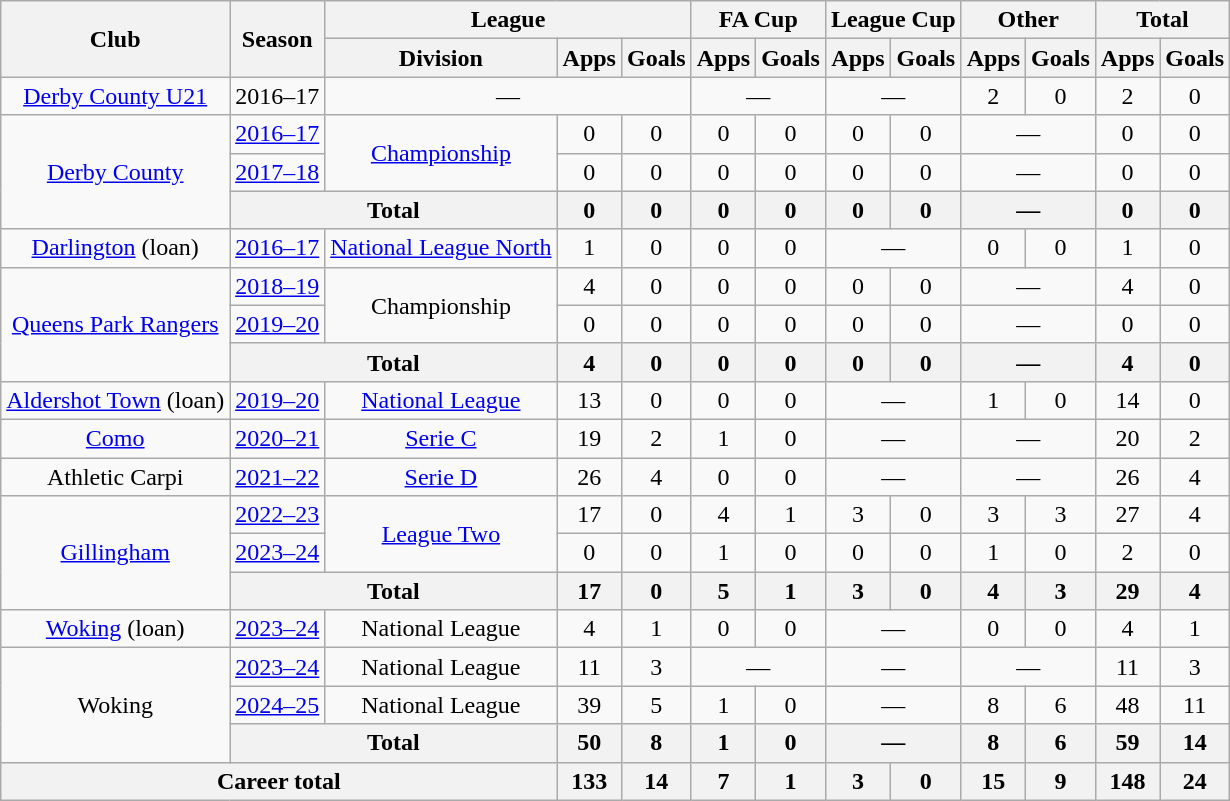<table class="wikitable" style="text-align: center;">
<tr>
<th rowspan=2>Club</th>
<th rowspan=2>Season</th>
<th colspan=3>League</th>
<th colspan=2>FA Cup</th>
<th colspan=2>League Cup</th>
<th colspan=2>Other</th>
<th colspan=2>Total</th>
</tr>
<tr>
<th>Division</th>
<th>Apps</th>
<th>Goals</th>
<th>Apps</th>
<th>Goals</th>
<th>Apps</th>
<th>Goals</th>
<th>Apps</th>
<th>Goals</th>
<th>Apps</th>
<th>Goals</th>
</tr>
<tr>
<td><a href='#'>Derby County U21</a></td>
<td>2016–17</td>
<td colspan=3>—</td>
<td colspan=2>—</td>
<td colspan=2>—</td>
<td>2</td>
<td>0</td>
<td>2</td>
<td>0</td>
</tr>
<tr>
<td rowspan="3"><a href='#'>Derby County</a></td>
<td><a href='#'>2016–17</a></td>
<td rowspan="2"><a href='#'>Championship</a></td>
<td>0</td>
<td>0</td>
<td>0</td>
<td>0</td>
<td>0</td>
<td>0</td>
<td colspan="2">—</td>
<td>0</td>
<td>0</td>
</tr>
<tr>
<td><a href='#'>2017–18</a></td>
<td>0</td>
<td>0</td>
<td>0</td>
<td>0</td>
<td>0</td>
<td>0</td>
<td colspan="2">—</td>
<td>0</td>
<td>0</td>
</tr>
<tr>
<th colspan="2">Total</th>
<th>0</th>
<th>0</th>
<th>0</th>
<th>0</th>
<th>0</th>
<th>0</th>
<th colspan="2">—</th>
<th>0</th>
<th>0</th>
</tr>
<tr>
<td><a href='#'>Darlington</a> (loan)</td>
<td><a href='#'>2016–17</a></td>
<td><a href='#'>National League North</a></td>
<td>1</td>
<td>0</td>
<td>0</td>
<td>0</td>
<td colspan="2">—</td>
<td>0</td>
<td>0</td>
<td>1</td>
<td>0</td>
</tr>
<tr>
<td rowspan="3"><a href='#'>Queens Park Rangers</a></td>
<td><a href='#'>2018–19</a></td>
<td rowspan="2">Championship</td>
<td>4</td>
<td>0</td>
<td>0</td>
<td>0</td>
<td>0</td>
<td>0</td>
<td colspan="2">—</td>
<td>4</td>
<td>0</td>
</tr>
<tr>
<td><a href='#'>2019–20</a></td>
<td>0</td>
<td>0</td>
<td>0</td>
<td>0</td>
<td>0</td>
<td>0</td>
<td colspan="2">—</td>
<td>0</td>
<td>0</td>
</tr>
<tr>
<th colspan="2">Total</th>
<th>4</th>
<th>0</th>
<th>0</th>
<th>0</th>
<th>0</th>
<th>0</th>
<th colspan="2">—</th>
<th>4</th>
<th>0</th>
</tr>
<tr>
<td><a href='#'>Aldershot Town</a> (loan)</td>
<td><a href='#'>2019–20</a></td>
<td><a href='#'>National League</a></td>
<td>13</td>
<td>0</td>
<td>0</td>
<td>0</td>
<td colspan="2">—</td>
<td>1</td>
<td>0</td>
<td>14</td>
<td>0</td>
</tr>
<tr>
<td><a href='#'>Como</a></td>
<td><a href='#'>2020–21</a></td>
<td><a href='#'>Serie C</a></td>
<td>19</td>
<td>2</td>
<td>1</td>
<td>0</td>
<td colspan="2">—</td>
<td colspan="2">—</td>
<td>20</td>
<td>2</td>
</tr>
<tr>
<td>Athletic Carpi</td>
<td><a href='#'>2021–22</a></td>
<td><a href='#'>Serie D</a></td>
<td>26</td>
<td>4</td>
<td>0</td>
<td>0</td>
<td colspan="2">—</td>
<td colspan="2">—</td>
<td>26</td>
<td>4</td>
</tr>
<tr>
<td rowspan="3"><a href='#'>Gillingham</a></td>
<td><a href='#'>2022–23</a></td>
<td rowspan="2"><a href='#'>League Two</a></td>
<td>17</td>
<td>0</td>
<td>4</td>
<td>1</td>
<td>3</td>
<td>0</td>
<td>3</td>
<td>3</td>
<td>27</td>
<td>4</td>
</tr>
<tr>
<td><a href='#'>2023–24</a></td>
<td>0</td>
<td>0</td>
<td>1</td>
<td>0</td>
<td>0</td>
<td>0</td>
<td>1</td>
<td>0</td>
<td>2</td>
<td>0</td>
</tr>
<tr>
<th colspan="2">Total</th>
<th>17</th>
<th>0</th>
<th>5</th>
<th>1</th>
<th>3</th>
<th>0</th>
<th>4</th>
<th>3</th>
<th>29</th>
<th>4</th>
</tr>
<tr>
<td><a href='#'>Woking</a> (loan)</td>
<td><a href='#'>2023–24</a></td>
<td>National League</td>
<td>4</td>
<td>1</td>
<td>0</td>
<td>0</td>
<td colspan="2">—</td>
<td>0</td>
<td>0</td>
<td>4</td>
<td>1</td>
</tr>
<tr>
<td rowspan="3">Woking</td>
<td><a href='#'>2023–24</a></td>
<td>National League</td>
<td>11</td>
<td>3</td>
<td colspan="2">—</td>
<td colspan="2">—</td>
<td colspan="2">—</td>
<td>11</td>
<td>3</td>
</tr>
<tr>
<td><a href='#'>2024–25</a></td>
<td>National League</td>
<td>39</td>
<td>5</td>
<td>1</td>
<td>0</td>
<td colspan="2">—</td>
<td>8</td>
<td>6</td>
<td>48</td>
<td>11</td>
</tr>
<tr>
<th colspan="2">Total</th>
<th>50</th>
<th>8</th>
<th>1</th>
<th>0</th>
<th colspan="2">—</th>
<th>8</th>
<th>6</th>
<th>59</th>
<th>14</th>
</tr>
<tr>
<th colspan="3">Career total</th>
<th>133</th>
<th>14</th>
<th>7</th>
<th>1</th>
<th>3</th>
<th>0</th>
<th>15</th>
<th>9</th>
<th>148</th>
<th>24</th>
</tr>
</table>
